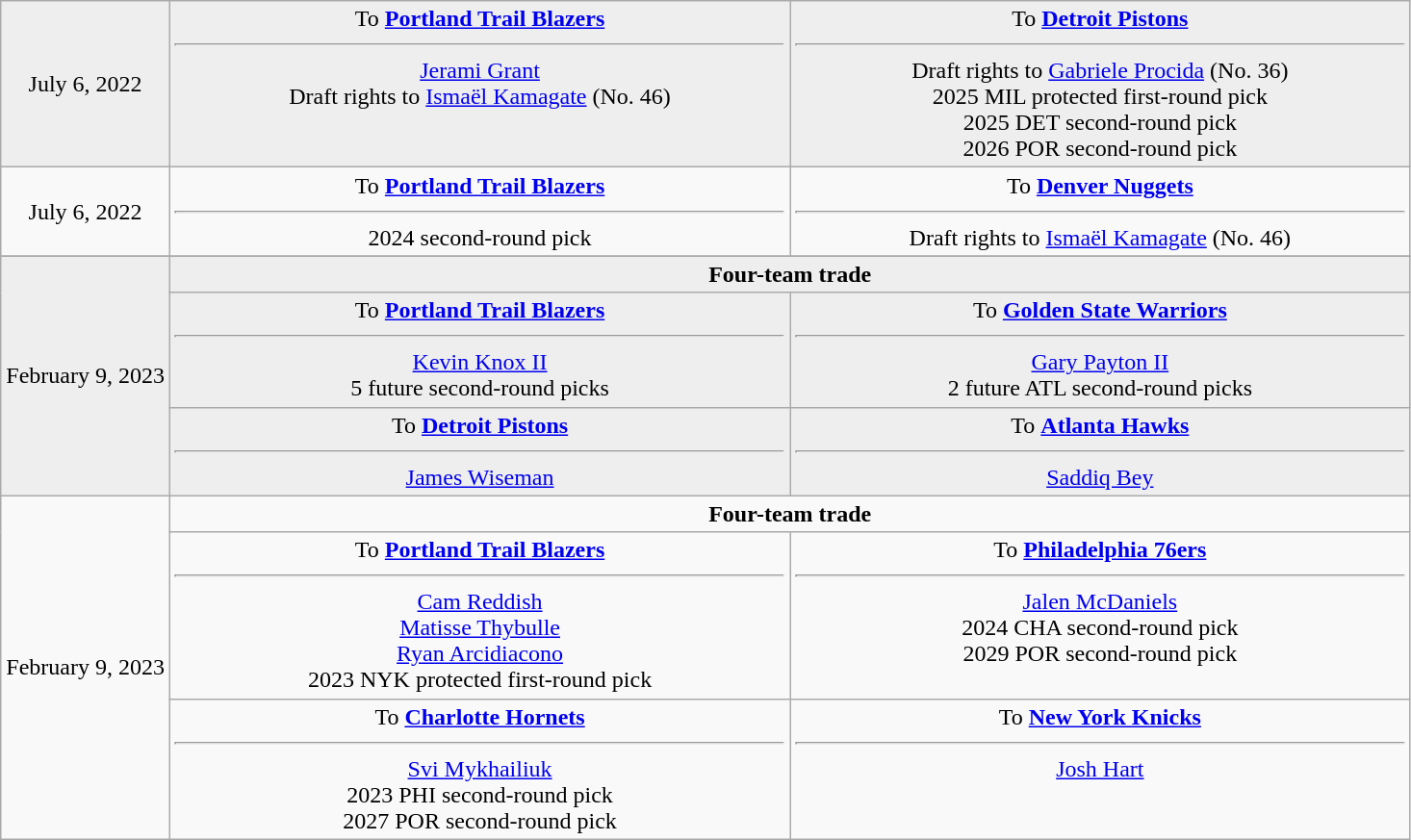<table class="wikitable sortable sortable" style="text-align: center">
<tr style="background:#eee;">
<td style="width:12%">July 6, 2022</td>
<td style="width:44%; vertical-align:top;">To <strong><a href='#'>Portland Trail Blazers</a></strong><hr><a href='#'>Jerami Grant</a><br>Draft rights to <a href='#'>Ismaël Kamagate</a> (No. 46)</td>
<td style="width:44%; vertical-align:top;">To <strong><a href='#'>Detroit Pistons</a></strong><hr>Draft rights to <a href='#'>Gabriele Procida</a> (No. 36)<br>2025 MIL protected first-round pick<br>2025 DET second-round pick<br>2026 POR second-round pick</td>
</tr>
<tr>
<td style="width:12%">July 6, 2022</td>
<td style="width:44%; vertical-align:top;">To <strong><a href='#'>Portland Trail Blazers</a></strong><hr>2024 second-round pick</td>
<td style="width:44%; vertical-align:top;">To <strong><a href='#'>Denver Nuggets</a></strong><hr>Draft rights to <a href='#'>Ismaël Kamagate</a> (No. 46)</td>
</tr>
<tr>
</tr>
<tr style="background:#eee;">
<td style="width:12%" rowspan=3>February 9, 2023</td>
<td colspan=2><strong>Four-team trade</strong></td>
</tr>
<tr style="background:#eee;">
<td style="width:31%; vertical-align:top;">To <strong><a href='#'>Portland Trail Blazers</a></strong><hr><a href='#'>Kevin Knox II</a><br>5 future second-round picks</td>
<td style="width:31%; vertical-align:top;">To <strong><a href='#'>Golden State Warriors</a></strong><hr><a href='#'>Gary Payton II</a><br>2 future ATL second-round picks</td>
</tr>
<tr style="background:#eee;">
<td style="width:31%; vertical-align:top;">To <strong><a href='#'>Detroit Pistons</a></strong><hr><a href='#'>James Wiseman</a></td>
<td style="width:31%; vertical-align:top;">To <strong><a href='#'>Atlanta Hawks</a></strong><hr><a href='#'>Saddiq Bey</a></td>
</tr>
<tr>
<td style="width:12%" rowspan=3>February 9, 2023</td>
<td colspan=2><strong>Four-team trade</strong></td>
</tr>
<tr>
<td style="width:31%; vertical-align:top;">To <strong><a href='#'>Portland Trail Blazers</a></strong><hr><a href='#'>Cam Reddish</a><br><a href='#'>Matisse Thybulle</a><br><a href='#'>Ryan Arcidiacono</a><br>2023 NYK protected first-round pick</td>
<td style="width:31%; vertical-align:top;">To <strong><a href='#'>Philadelphia 76ers</a></strong><hr><a href='#'>Jalen McDaniels</a><br>2024 CHA second-round pick<br>2029 POR second-round pick</td>
</tr>
<tr>
<td style="width:31%; vertical-align:top;">To <strong><a href='#'>Charlotte Hornets</a></strong><hr><a href='#'>Svi Mykhailiuk</a><br>2023 PHI second-round pick<br>2027 POR second-round pick</td>
<td style="width:31%; vertical-align:top;">To <strong><a href='#'>New York Knicks</a></strong><hr><a href='#'>Josh Hart</a></td>
</tr>
</table>
